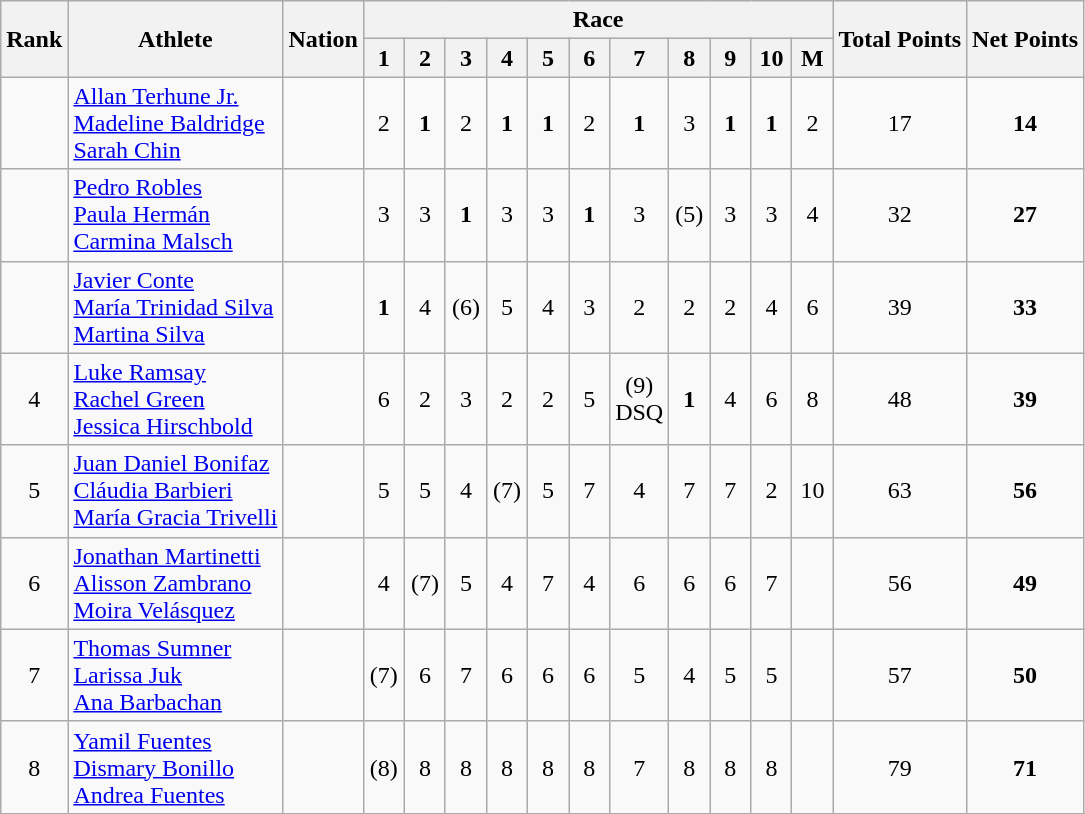<table class="wikitable" style="text-align:center">
<tr>
<th rowspan="2">Rank</th>
<th rowspan="2">Athlete</th>
<th rowspan="2">Nation</th>
<th colspan="11">Race</th>
<th rowspan="2">Total Points</th>
<th rowspan="2">Net Points</th>
</tr>
<tr>
<th width=20>1</th>
<th width=20>2</th>
<th width=20>3</th>
<th width=20>4</th>
<th width=20>5</th>
<th width=20>6</th>
<th width=20>7</th>
<th width=20>8</th>
<th width=20>9</th>
<th width=20>10</th>
<th width=20>M</th>
</tr>
<tr>
<td></td>
<td align=left><a href='#'>Allan Terhune Jr.</a><br><a href='#'>Madeline Baldridge</a><br><a href='#'>Sarah Chin</a></td>
<td align=left></td>
<td>2</td>
<td><strong>1</strong></td>
<td>2</td>
<td><strong>1</strong></td>
<td><strong>1</strong></td>
<td>2</td>
<td><strong>1</strong></td>
<td>3</td>
<td><strong>1</strong></td>
<td><strong>1</strong></td>
<td>2</td>
<td>17</td>
<td><strong>14</strong></td>
</tr>
<tr>
<td></td>
<td align=left><a href='#'>Pedro Robles</a><br><a href='#'>Paula Hermán</a><br><a href='#'>Carmina Malsch</a></td>
<td align=left></td>
<td>3</td>
<td>3</td>
<td><strong>1</strong></td>
<td>3</td>
<td>3</td>
<td><strong>1</strong></td>
<td>3</td>
<td>(5)</td>
<td>3</td>
<td>3</td>
<td>4</td>
<td>32</td>
<td><strong>27</strong></td>
</tr>
<tr>
<td></td>
<td align=left><a href='#'>Javier Conte</a><br><a href='#'>María Trinidad Silva</a><br><a href='#'>Martina Silva</a></td>
<td align=left></td>
<td><strong>1</strong></td>
<td>4</td>
<td>(6)</td>
<td>5</td>
<td>4</td>
<td>3</td>
<td>2</td>
<td>2</td>
<td>2</td>
<td>4</td>
<td>6</td>
<td>39</td>
<td><strong>33</strong></td>
</tr>
<tr>
<td>4</td>
<td align=left><a href='#'>Luke Ramsay</a><br><a href='#'>Rachel Green</a><br><a href='#'>Jessica Hirschbold</a></td>
<td align=left></td>
<td>6</td>
<td>2</td>
<td>3</td>
<td>2</td>
<td>2</td>
<td>5</td>
<td>(9)<br>DSQ</td>
<td><strong>1</strong></td>
<td>4</td>
<td>6</td>
<td>8</td>
<td>48</td>
<td><strong>39</strong></td>
</tr>
<tr>
<td>5</td>
<td align=left><a href='#'>Juan Daniel Bonifaz</a><br><a href='#'>Cláudia Barbieri</a><br><a href='#'>María Gracia Trivelli</a></td>
<td align=left></td>
<td>5</td>
<td>5</td>
<td>4</td>
<td>(7)</td>
<td>5</td>
<td>7</td>
<td>4</td>
<td>7</td>
<td>7</td>
<td>2</td>
<td>10</td>
<td>63</td>
<td><strong>56</strong></td>
</tr>
<tr>
<td>6</td>
<td align=left><a href='#'>Jonathan Martinetti</a><br><a href='#'>Alisson Zambrano</a><br><a href='#'>Moira Velásquez</a></td>
<td align=left></td>
<td>4</td>
<td>(7)</td>
<td>5</td>
<td>4</td>
<td>7</td>
<td>4</td>
<td>6</td>
<td>6</td>
<td>6</td>
<td>7</td>
<td></td>
<td>56</td>
<td><strong>49</strong></td>
</tr>
<tr>
<td>7</td>
<td align=left><a href='#'>Thomas Sumner</a><br><a href='#'>Larissa Juk</a><br><a href='#'>Ana Barbachan</a></td>
<td align=left></td>
<td>(7)</td>
<td>6</td>
<td>7</td>
<td>6</td>
<td>6</td>
<td>6</td>
<td>5</td>
<td>4</td>
<td>5</td>
<td>5</td>
<td></td>
<td>57</td>
<td><strong>50</strong></td>
</tr>
<tr>
<td>8</td>
<td align=left><a href='#'>Yamil Fuentes</a><br><a href='#'>Dismary Bonillo</a><br><a href='#'>Andrea Fuentes</a></td>
<td align=left></td>
<td>(8)</td>
<td>8</td>
<td>8</td>
<td>8</td>
<td>8</td>
<td>8</td>
<td>7</td>
<td>8</td>
<td>8</td>
<td>8</td>
<td></td>
<td>79</td>
<td><strong>71</strong></td>
</tr>
</table>
